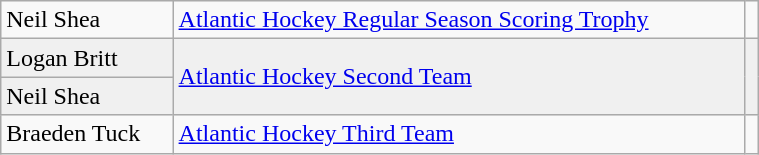<table class="wikitable" width=40%>
<tr>
<td>Neil Shea</td>
<td><a href='#'>Atlantic Hockey Regular Season Scoring Trophy</a></td>
<td></td>
</tr>
<tr bgcolor=f0f0f0>
<td>Logan Britt</td>
<td rowspan=2><a href='#'>Atlantic Hockey Second Team</a></td>
<td rowspan=2></td>
</tr>
<tr bgcolor=f0f0f0>
<td>Neil Shea</td>
</tr>
<tr>
<td>Braeden Tuck</td>
<td rowspan=1><a href='#'>Atlantic Hockey Third Team</a></td>
<td rowspan=1></td>
</tr>
</table>
